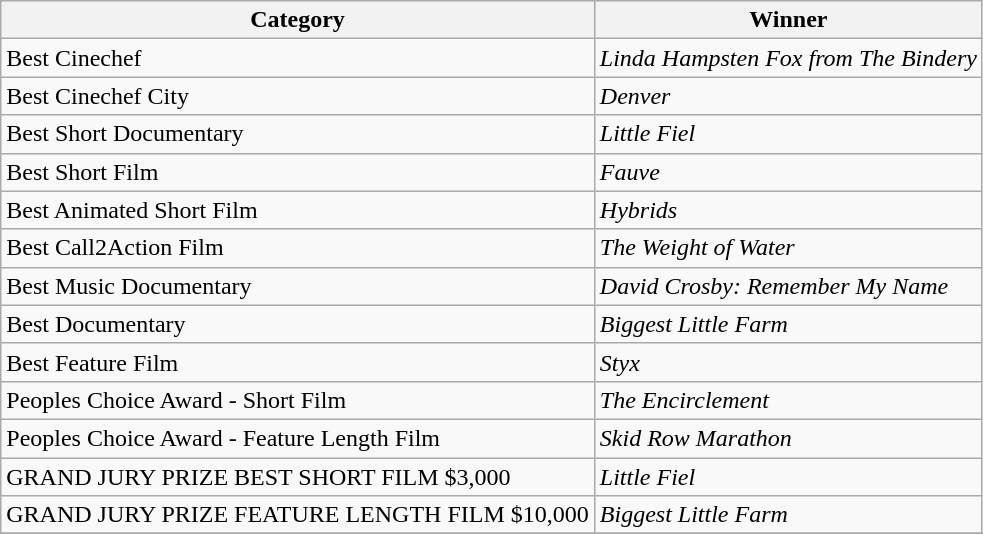<table class="wikitable">
<tr>
<th>Category</th>
<th>Winner</th>
</tr>
<tr>
<td>Best Cinechef</td>
<td><em>Linda Hampsten Fox from The Bindery</em></td>
</tr>
<tr>
<td>Best Cinechef City</td>
<td><em>Denver</em></td>
</tr>
<tr>
<td>Best Short Documentary</td>
<td><em>Little Fiel</em></td>
</tr>
<tr>
<td>Best Short Film</td>
<td><em>Fauve</em></td>
</tr>
<tr>
<td>Best Animated Short Film</td>
<td><em>Hybrids</em></td>
</tr>
<tr>
<td>Best Call2Action Film</td>
<td><em>The Weight of Water</em></td>
</tr>
<tr>
<td>Best Music Documentary</td>
<td><em>David Crosby: Remember My Name</em></td>
</tr>
<tr>
<td>Best Documentary</td>
<td><em>Biggest Little Farm</em></td>
</tr>
<tr>
<td>Best Feature Film</td>
<td><em>Styx</em></td>
</tr>
<tr>
<td>Peoples Choice Award - Short Film</td>
<td><em>The Encirclement</em></td>
</tr>
<tr>
<td>Peoples Choice Award - Feature Length Film</td>
<td><em>Skid Row Marathon</em></td>
</tr>
<tr>
<td>GRAND JURY PRIZE BEST SHORT FILM $3,000</td>
<td><em>Little Fiel</em></td>
</tr>
<tr>
<td>GRAND JURY PRIZE FEATURE LENGTH FILM $10,000</td>
<td><em>Biggest Little Farm</em></td>
</tr>
<tr>
</tr>
</table>
